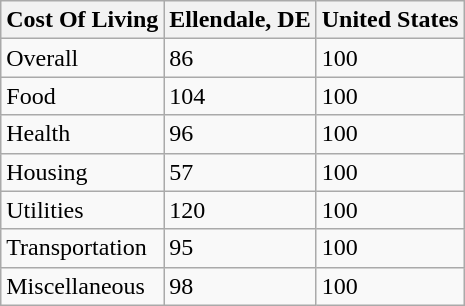<table class="wikitable">
<tr>
<th>Cost Of Living</th>
<th>Ellendale, DE</th>
<th>United States</th>
</tr>
<tr>
<td>Overall</td>
<td>86</td>
<td>100</td>
</tr>
<tr>
<td>Food</td>
<td>104</td>
<td>100</td>
</tr>
<tr>
<td>Health</td>
<td>96</td>
<td>100</td>
</tr>
<tr>
<td>Housing</td>
<td>57</td>
<td>100</td>
</tr>
<tr>
<td>Utilities</td>
<td>120</td>
<td>100</td>
</tr>
<tr>
<td>Transportation</td>
<td>95</td>
<td>100</td>
</tr>
<tr>
<td>Miscellaneous</td>
<td>98</td>
<td>100</td>
</tr>
</table>
